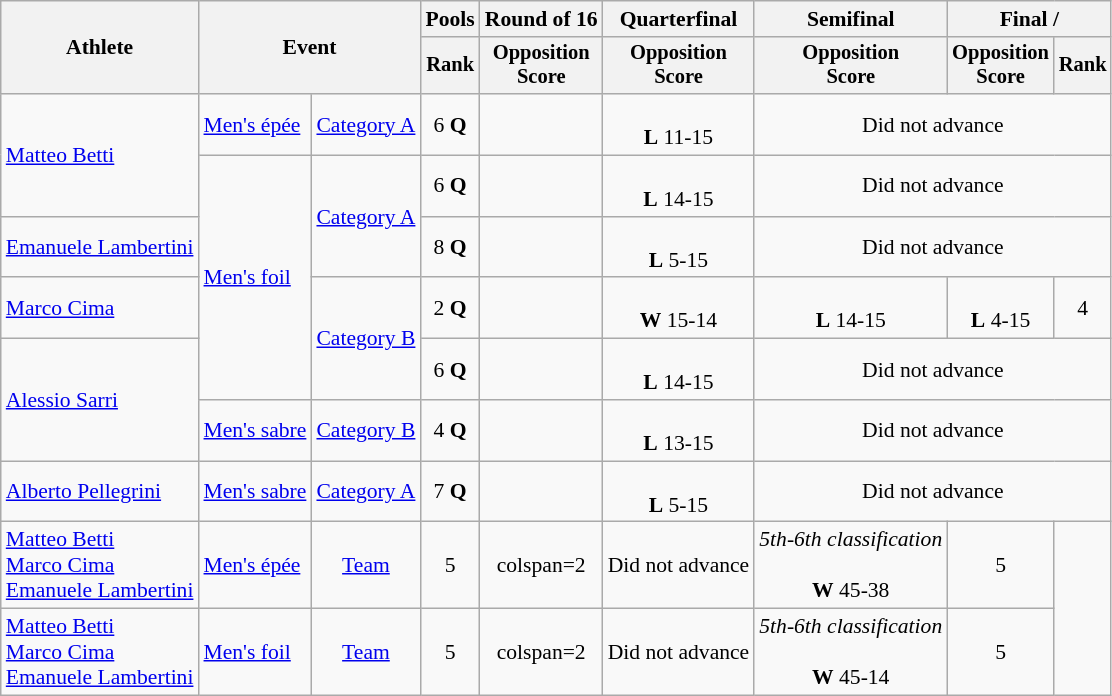<table class="wikitable" style="font-size:90%">
<tr>
<th rowspan="2">Athlete</th>
<th colspan=2 rowspan="2">Event</th>
<th>Pools</th>
<th>Round of 16</th>
<th>Quarterfinal</th>
<th>Semifinal</th>
<th colspan=2>Final / </th>
</tr>
<tr style="font-size:95%">
<th>Rank</th>
<th>Opposition <br> Score</th>
<th>Opposition <br> Score</th>
<th>Opposition <br> Score</th>
<th>Opposition <br> Score</th>
<th>Rank</th>
</tr>
<tr align=center>
<td align=left rowspan=2><a href='#'>Matteo Betti</a></td>
<td align=left><a href='#'>Men's épée</a></td>
<td><a href='#'>Category A</a></td>
<td>6 <strong>Q</strong></td>
<td></td>
<td><br><strong>L</strong> 11-15</td>
<td colspan=4>Did not advance</td>
</tr>
<tr align=center>
<td align=left rowspan=4><a href='#'>Men's foil</a></td>
<td rowspan=2><a href='#'>Category A</a></td>
<td>6 <strong>Q</strong></td>
<td></td>
<td><br><strong>L</strong> 14-15</td>
<td colspan=4>Did not advance</td>
</tr>
<tr align=center>
<td align=left><a href='#'>Emanuele Lambertini</a></td>
<td>8 <strong>Q</strong></td>
<td></td>
<td><br><strong>L</strong> 5-15</td>
<td colspan=4>Did not advance</td>
</tr>
<tr align=center>
<td align=left><a href='#'>Marco Cima</a></td>
<td rowspan=2><a href='#'>Category B</a></td>
<td>2 <strong>Q</strong></td>
<td></td>
<td><br><strong>W</strong> 15-14</td>
<td><br><strong>L</strong> 14-15</td>
<td><br><strong>L</strong> 4-15</td>
<td>4</td>
</tr>
<tr align=center>
<td align=left rowspan=2><a href='#'>Alessio Sarri</a></td>
<td>6 <strong>Q</strong></td>
<td></td>
<td><br><strong>L</strong> 14-15</td>
<td colspan=4>Did not advance</td>
</tr>
<tr align=center>
<td align=left><a href='#'>Men's sabre</a></td>
<td><a href='#'>Category B</a></td>
<td>4 <strong>Q</strong></td>
<td></td>
<td><br><strong>L</strong> 13-15</td>
<td colspan=4>Did not advance</td>
</tr>
<tr align=center>
<td align=left><a href='#'>Alberto Pellegrini</a></td>
<td align=left><a href='#'>Men's sabre</a></td>
<td><a href='#'>Category A</a></td>
<td>7 <strong>Q</strong></td>
<td></td>
<td><br><strong>L</strong> 5-15</td>
<td colspan=4>Did not advance</td>
</tr>
<tr align=center>
<td align=left><a href='#'>Matteo Betti</a><br><a href='#'>Marco Cima</a><br><a href='#'>Emanuele Lambertini</a></td>
<td align=left><a href='#'>Men's épée</a></td>
<td><a href='#'>Team</a></td>
<td>5</td>
<td>colspan=2 </td>
<td>Did not advance</td>
<td><em>5th-6th classification</em><br> <br><strong>W</strong> 45-38</td>
<td>5</td>
</tr>
<tr align=center>
<td align=left><a href='#'>Matteo Betti</a><br><a href='#'>Marco Cima</a><br><a href='#'>Emanuele Lambertini</a></td>
<td align=left><a href='#'>Men's foil</a></td>
<td><a href='#'>Team</a></td>
<td>5</td>
<td>colspan=2 </td>
<td>Did not advance</td>
<td><em>5th-6th classification</em><br> <br><strong>W</strong> 45-14</td>
<td>5</td>
</tr>
</table>
